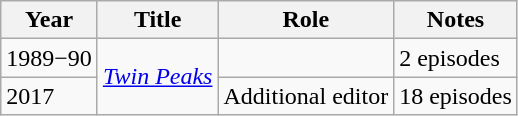<table class="wikitable">
<tr>
<th>Year</th>
<th>Title</th>
<th>Role</th>
<th>Notes</th>
</tr>
<tr>
<td>1989−90</td>
<td rowspan=2><em><a href='#'>Twin Peaks</a></em></td>
<td></td>
<td>2 episodes</td>
</tr>
<tr>
<td>2017</td>
<td>Additional editor</td>
<td>18 episodes</td>
</tr>
</table>
